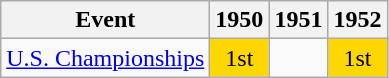<table class="wikitable">
<tr>
<th>Event</th>
<th>1950</th>
<th>1951</th>
<th>1952</th>
</tr>
<tr>
<td><a href='#'>U.S. Championships</a></td>
<td align="center" bgcolor="gold">1st</td>
<td></td>
<td align="center" bgcolor="gold">1st</td>
</tr>
</table>
